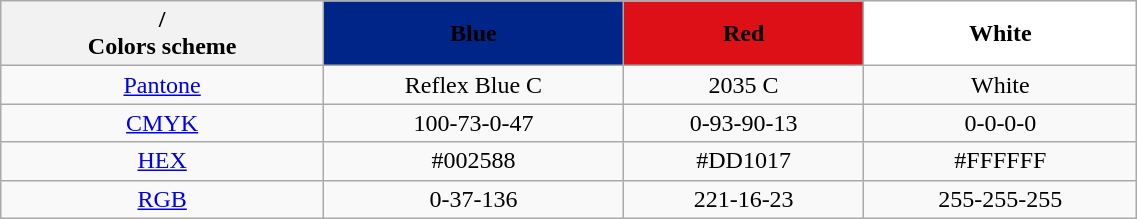<table class=wikitable width=60% style="text-align:center;">
<tr>
<th>/<br>Colors scheme</th>
<th style="background:#002588">Blue</th>
<th style="background:#DD1017">Red</th>
<th style="background:#FFFFFF">White</th>
</tr>
<tr>
<td><a href='#'>Pantone</a></td>
<td>Reflex Blue C</td>
<td>2035 C</td>
<td>White</td>
</tr>
<tr>
<td><a href='#'>CMYK</a></td>
<td>100-73-0-47</td>
<td>0-93-90-13</td>
<td>0-0-0-0</td>
</tr>
<tr>
<td><a href='#'>HEX</a></td>
<td>#002588</td>
<td>#DD1017</td>
<td>#FFFFFF</td>
</tr>
<tr>
<td><a href='#'>RGB</a></td>
<td>0-37-136</td>
<td>221-16-23</td>
<td>255-255-255</td>
</tr>
</table>
